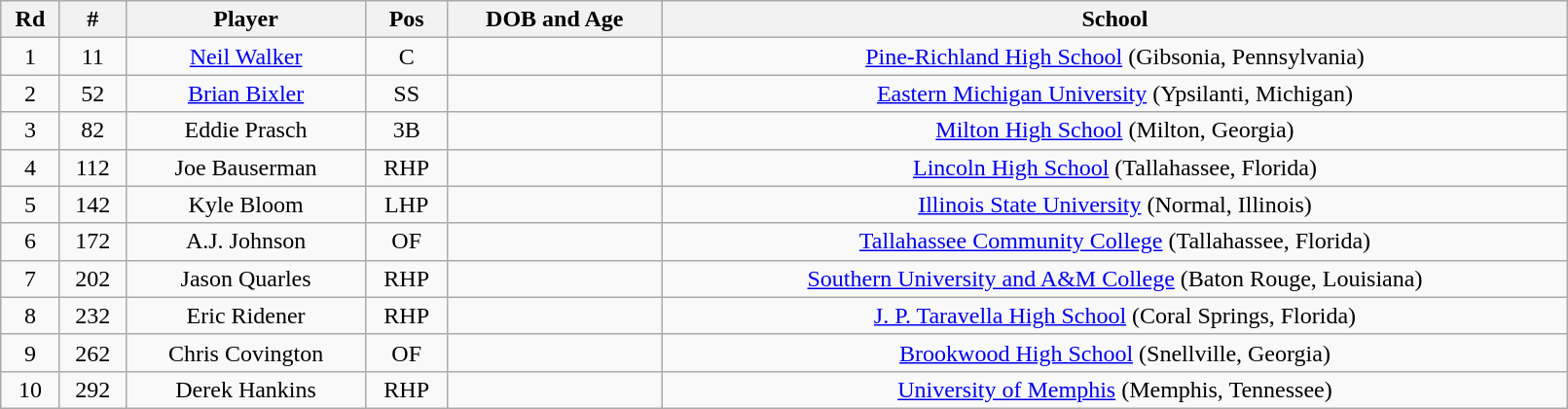<table class="wikitable" style="text-align:center;" width="85%">
<tr>
<th>Rd</th>
<th>#</th>
<th>Player</th>
<th>Pos</th>
<th>DOB and Age</th>
<th>School</th>
</tr>
<tr>
<td>1</td>
<td>11</td>
<td><a href='#'>Neil Walker</a></td>
<td>C</td>
<td></td>
<td><a href='#'>Pine-Richland High School</a> (Gibsonia, Pennsylvania)</td>
</tr>
<tr>
<td>2</td>
<td>52</td>
<td><a href='#'>Brian Bixler</a></td>
<td>SS</td>
<td></td>
<td><a href='#'>Eastern Michigan University</a> (Ypsilanti, Michigan)</td>
</tr>
<tr>
<td>3</td>
<td>82</td>
<td>Eddie Prasch</td>
<td>3B</td>
<td></td>
<td><a href='#'>Milton High School</a> (Milton, Georgia)</td>
</tr>
<tr>
<td>4</td>
<td>112</td>
<td>Joe Bauserman</td>
<td>RHP</td>
<td></td>
<td><a href='#'>Lincoln High School</a> (Tallahassee, Florida)</td>
</tr>
<tr>
<td>5</td>
<td>142</td>
<td>Kyle Bloom</td>
<td>LHP</td>
<td></td>
<td><a href='#'>Illinois State University</a> (Normal, Illinois)</td>
</tr>
<tr>
<td>6</td>
<td>172</td>
<td>A.J. Johnson</td>
<td>OF</td>
<td></td>
<td><a href='#'>Tallahassee Community College</a> (Tallahassee, Florida)</td>
</tr>
<tr>
<td>7</td>
<td>202</td>
<td>Jason Quarles</td>
<td>RHP</td>
<td></td>
<td><a href='#'>Southern University and A&M College</a> (Baton Rouge, Louisiana)</td>
</tr>
<tr>
<td>8</td>
<td>232</td>
<td>Eric Ridener</td>
<td>RHP</td>
<td></td>
<td><a href='#'>J. P. Taravella High School</a> (Coral Springs, Florida)</td>
</tr>
<tr>
<td>9</td>
<td>262</td>
<td>Chris Covington</td>
<td>OF</td>
<td></td>
<td><a href='#'>Brookwood High School</a> (Snellville, Georgia)</td>
</tr>
<tr>
<td>10</td>
<td>292</td>
<td>Derek Hankins</td>
<td>RHP</td>
<td></td>
<td><a href='#'>University of Memphis</a> (Memphis, Tennessee)</td>
</tr>
</table>
